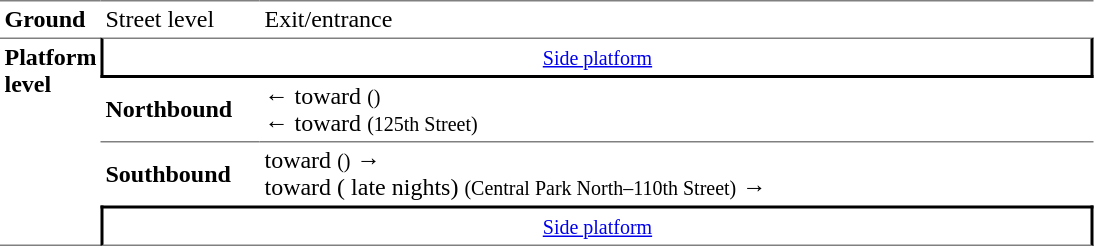<table table border=0 cellspacing=0 cellpadding=3>
<tr>
<td style="border-top:solid 1px gray;" width=50><strong>Ground</strong></td>
<td style="border-top:solid 1px gray;" width=100>Street level</td>
<td style="border-top:solid 1px gray;" width=550>Exit/entrance</td>
</tr>
<tr>
<td style="border-top:solid 1px gray;border-bottom:solid 1px gray;" rowspan=4 valign=top><strong>Platform level</strong></td>
<td style="border-top:solid 1px gray;border-right:solid 2px black;border-left:solid 2px black;border-bottom:solid 2px black;text-align:center;" colspan=2><small><a href='#'>Side platform</a></small></td>
</tr>
<tr>
<td style="border-bottom:solid 1px gray;"><span><strong>Northbound</strong></span></td>
<td style="border-bottom:solid 1px gray;">←  toward  <small>()</small><br>←  toward  <small>(125th Street)</small></td>
</tr>
<tr>
<td><span><strong>Southbound</strong></span></td>
<td>  toward  <small>()</small> →<br>  toward  ( late nights) <small>(Central Park North–110th Street)</small> →</td>
</tr>
<tr>
<td style="border-bottom:solid 1px gray;border-top:solid 2px black;border-right:solid 2px black;border-left:solid 2px black;text-align:center;" colspan=2><small><a href='#'>Side platform</a></small></td>
</tr>
</table>
